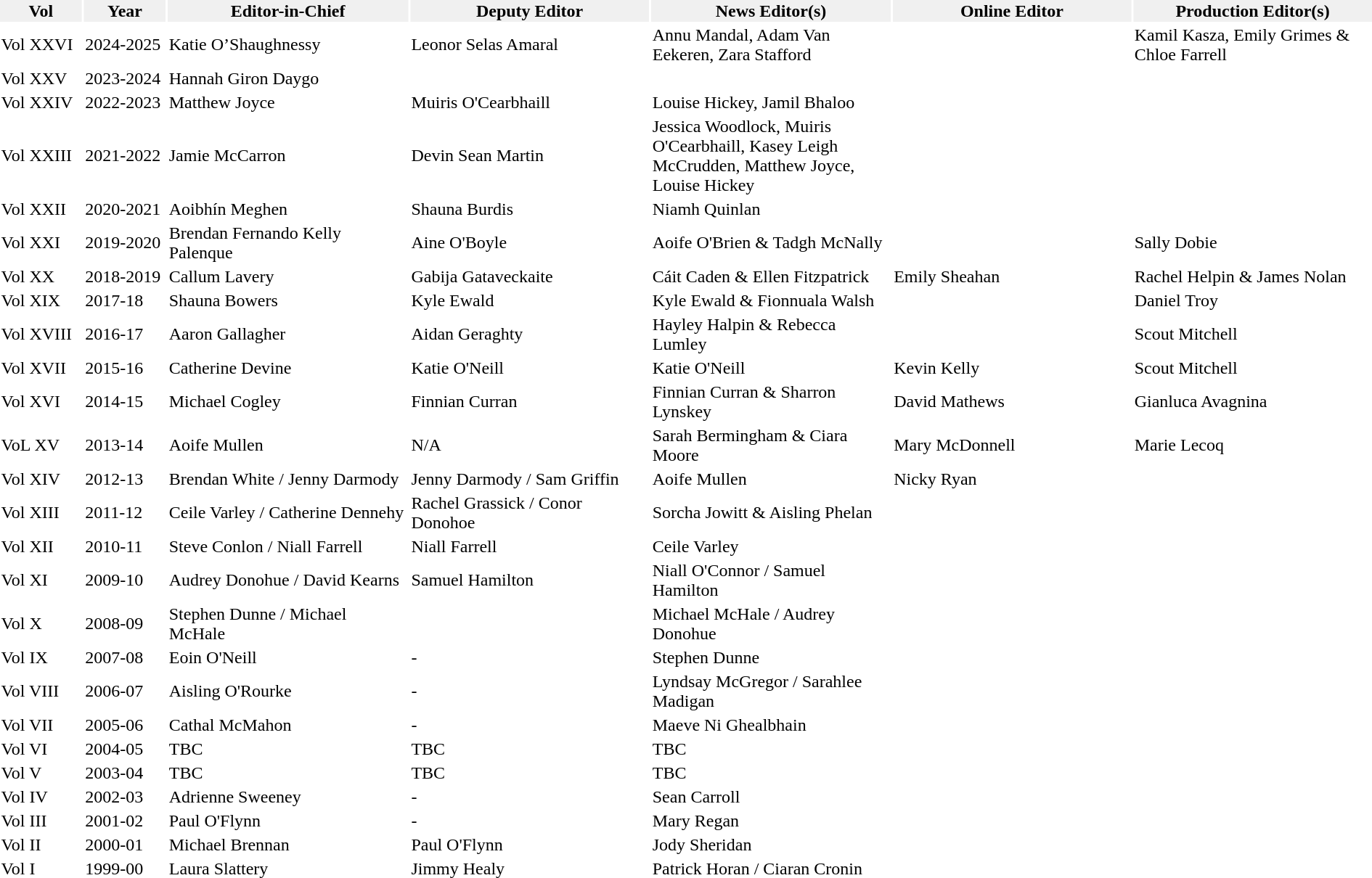<table>
<tr>
<td align="center" width="75" style="background:#f0f0f0;"><strong>Vol</strong></td>
<td align="center" width="75" style="background:#f0f0f0;"><strong>Year</strong></td>
<td align="center" width="225" style="background:#f0f0f0;"><strong>Editor-in-Chief</strong></td>
<td align="center" width="225" style="background:#f0f0f0;"><strong>Deputy Editor</strong></td>
<td align="center" width="225" style="background:#f0f0f0;"><strong>News Editor(s)</strong></td>
<td align="center" width="225" style="background:#f0f0f0;"><strong>Online Editor</strong></td>
<td align="center" width="225" style="background:#f0f0f0;"><strong>Production Editor(s)</strong></td>
</tr>
<tr>
<td>Vol XXVI</td>
<td>2024-2025</td>
<td>Katie O’Shaughnessy</td>
<td>Leonor Selas Amaral</td>
<td>Annu Mandal, Adam Van Eekeren, Zara Stafford</td>
<td></td>
<td>Kamil Kasza, Emily Grimes & Chloe Farrell</td>
</tr>
<tr>
<td>Vol XXV</td>
<td>2023-2024</td>
<td>Hannah Giron Daygo</td>
</tr>
<tr>
<td>Vol XXIV</td>
<td>2022-2023</td>
<td>Matthew Joyce</td>
<td>Muiris O'Cearbhaill</td>
<td>Louise Hickey, Jamil Bhaloo</td>
</tr>
<tr>
<td>Vol XXIII</td>
<td>2021-2022</td>
<td>Jamie McCarron</td>
<td>Devin Sean Martin</td>
<td>Jessica Woodlock, Muiris O'Cearbhaill, Kasey Leigh McCrudden, Matthew Joyce, Louise Hickey</td>
<td></td>
<td></td>
</tr>
<tr>
<td>Vol XXII</td>
<td>2020-2021</td>
<td>Aoibhín Meghen</td>
<td>Shauna Burdis</td>
<td>Niamh Quinlan</td>
</tr>
<tr>
<td>Vol XXI</td>
<td>2019-2020</td>
<td>Brendan Fernando Kelly Palenque</td>
<td>Aine O'Boyle</td>
<td>Aoife O'Brien & Tadgh McNally</td>
<td></td>
<td>Sally Dobie</td>
</tr>
<tr>
<td>Vol XX</td>
<td>2018-2019</td>
<td>Callum Lavery</td>
<td>Gabija Gataveckaite</td>
<td>Cáit Caden & Ellen Fitzpatrick</td>
<td>Emily Sheahan</td>
<td>Rachel Helpin & James Nolan</td>
</tr>
<tr>
<td>Vol XIX</td>
<td>2017-18</td>
<td>Shauna Bowers</td>
<td>Kyle Ewald</td>
<td>Kyle Ewald & Fionnuala Walsh</td>
<td></td>
<td>Daniel Troy</td>
</tr>
<tr>
<td>Vol XVIII</td>
<td>2016-17</td>
<td>Aaron Gallagher</td>
<td>Aidan Geraghty</td>
<td>Hayley Halpin & Rebecca Lumley</td>
<td></td>
<td>Scout Mitchell</td>
</tr>
<tr>
<td>Vol XVII</td>
<td>2015-16</td>
<td>Catherine Devine</td>
<td>Katie O'Neill</td>
<td>Katie O'Neill</td>
<td>Kevin Kelly</td>
<td>Scout Mitchell</td>
</tr>
<tr>
<td>Vol XVI</td>
<td>2014-15</td>
<td>Michael Cogley</td>
<td>Finnian Curran</td>
<td>Finnian Curran & Sharron Lynskey</td>
<td>David Mathews</td>
<td>Gianluca Avagnina</td>
</tr>
<tr>
<td>VoL XV</td>
<td>2013-14</td>
<td>Aoife Mullen</td>
<td>N/A</td>
<td>Sarah Bermingham & Ciara Moore</td>
<td>Mary McDonnell</td>
<td>Marie Lecoq</td>
</tr>
<tr>
<td>Vol XIV</td>
<td>2012-13</td>
<td>Brendan White / Jenny Darmody</td>
<td>Jenny Darmody / Sam Griffin</td>
<td>Aoife Mullen</td>
<td>Nicky Ryan</td>
</tr>
<tr>
<td>Vol XIII</td>
<td>2011-12</td>
<td>Ceile Varley / Catherine Dennehy</td>
<td>Rachel Grassick / Conor Donohoe</td>
<td>Sorcha Jowitt & Aisling Phelan</td>
</tr>
<tr>
<td>Vol XII</td>
<td>2010-11</td>
<td>Steve Conlon / Niall Farrell</td>
<td>Niall Farrell</td>
<td>Ceile Varley</td>
</tr>
<tr>
<td>Vol XI</td>
<td>2009-10</td>
<td>Audrey Donohue / David Kearns</td>
<td>Samuel Hamilton</td>
<td>Niall O'Connor / Samuel Hamilton</td>
</tr>
<tr>
<td>Vol X</td>
<td>2008-09</td>
<td>Stephen Dunne / Michael McHale</td>
<td></td>
<td>Michael McHale / Audrey Donohue</td>
</tr>
<tr>
<td>Vol IX</td>
<td>2007-08</td>
<td>Eoin O'Neill</td>
<td>-</td>
<td>Stephen Dunne</td>
</tr>
<tr>
<td>Vol VIII</td>
<td>2006-07</td>
<td>Aisling O'Rourke</td>
<td>-</td>
<td>Lyndsay McGregor / Sarahlee Madigan</td>
</tr>
<tr>
<td>Vol VII</td>
<td>2005-06</td>
<td>Cathal McMahon</td>
<td>-</td>
<td>Maeve Ni Ghealbhain</td>
</tr>
<tr>
<td>Vol VI</td>
<td>2004-05</td>
<td>TBC</td>
<td>TBC</td>
<td>TBC</td>
</tr>
<tr>
<td>Vol V</td>
<td>2003-04</td>
<td>TBC</td>
<td>TBC</td>
<td>TBC</td>
</tr>
<tr>
<td>Vol IV</td>
<td>2002-03</td>
<td>Adrienne Sweeney</td>
<td>-</td>
<td>Sean Carroll</td>
</tr>
<tr>
<td>Vol III</td>
<td>2001-02</td>
<td>Paul O'Flynn</td>
<td>-</td>
<td>Mary Regan</td>
</tr>
<tr>
<td>Vol II</td>
<td>2000-01</td>
<td>Michael Brennan</td>
<td>Paul O'Flynn</td>
<td>Jody Sheridan</td>
</tr>
<tr>
<td>Vol I</td>
<td>1999-00</td>
<td>Laura Slattery</td>
<td>Jimmy Healy</td>
<td>Patrick Horan / Ciaran Cronin</td>
</tr>
<tr>
<td></td>
</tr>
</table>
